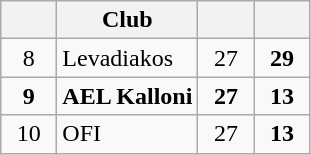<table class="wikitable" style="text-align:center">
<tr>
<th width=30></th>
<th>Club</th>
<th width=30></th>
<th width=30></th>
</tr>
<tr>
<td>8</td>
<td align=left>Levadiakos</td>
<td>27</td>
<td><strong>29</strong></td>
</tr>
<tr>
<td><strong>9</strong></td>
<td align=left><strong>AEL Kalloni</strong></td>
<td><strong>27</strong></td>
<td><strong>13</strong></td>
</tr>
<tr>
<td>10</td>
<td align=left>OFI</td>
<td>27</td>
<td><strong>13</strong></td>
</tr>
</table>
